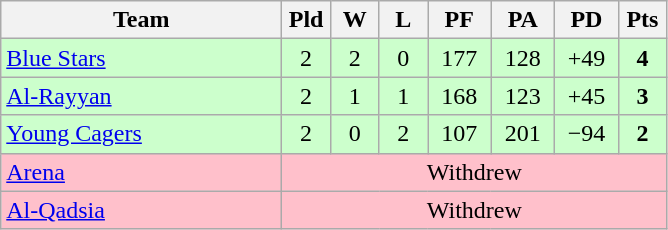<table class="wikitable" style="text-align:center;">
<tr>
<th width=180>Team</th>
<th width=25>Pld</th>
<th width=25>W</th>
<th width=25>L</th>
<th width=35>PF</th>
<th width=35>PA</th>
<th width=35>PD</th>
<th width=25>Pts</th>
</tr>
<tr bgcolor="#ccffcc">
<td align="left"> <a href='#'>Blue Stars</a></td>
<td>2</td>
<td>2</td>
<td>0</td>
<td>177</td>
<td>128</td>
<td>+49</td>
<td><strong>4</strong></td>
</tr>
<tr bgcolor="#ccffcc">
<td align="left"> <a href='#'>Al-Rayyan</a></td>
<td>2</td>
<td>1</td>
<td>1</td>
<td>168</td>
<td>123</td>
<td>+45</td>
<td><strong>3</strong></td>
</tr>
<tr bgcolor="#ccffcc">
<td align="left"> <a href='#'>Young Cagers</a></td>
<td>2</td>
<td>0</td>
<td>2</td>
<td>107</td>
<td>201</td>
<td>−94</td>
<td><strong>2</strong></td>
</tr>
<tr bgcolor=pink>
<td align="left"> <a href='#'>Arena</a></td>
<td colspan=7>Withdrew</td>
</tr>
<tr bgcolor=pink>
<td align="left"> <a href='#'>Al-Qadsia</a></td>
<td colspan=7>Withdrew</td>
</tr>
</table>
